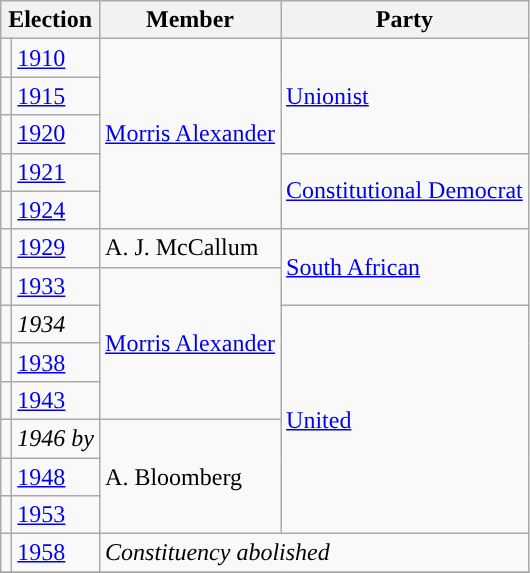<table class="wikitable">
<tr>
<th colspan="2">Election</th>
<th>Member</th>
<th>Party</th>
</tr>
<tr>
<td style="background-color: "></td>
<td><a href='#'>1910</a></td>
<td rowspan="5"><a href='#'>Morris Alexander</a></td>
<td rowspan="3"><a href='#'>Unionist</a></td>
</tr>
<tr>
<td style="background-color: "></td>
<td><a href='#'>1915</a></td>
</tr>
<tr>
<td style="background-color: "></td>
<td><a href='#'>1920</a></td>
</tr>
<tr>
<td style="background-color: "></td>
<td><a href='#'>1921</a></td>
<td rowspan="2"><a href='#'>Constitutional Democrat</a></td>
</tr>
<tr>
<td style="background-color: "></td>
<td><a href='#'>1924</a></td>
</tr>
<tr>
<td style="background-color: "></td>
<td><a href='#'>1929</a></td>
<td>A. J. McCallum</td>
<td rowspan="2"><a href='#'>South African</a></td>
</tr>
<tr>
<td style="background-color: "></td>
<td><a href='#'>1933</a></td>
<td rowspan="4"><a href='#'>Morris Alexander</a></td>
</tr>
<tr>
<td style="background-color: "></td>
<td><em>1934</em></td>
<td rowspan="6"><a href='#'>United</a></td>
</tr>
<tr>
<td style="background-color: "></td>
<td><a href='#'>1938</a></td>
</tr>
<tr>
<td style="background-color: "></td>
<td><a href='#'>1943</a></td>
</tr>
<tr>
<td style="background-color: "></td>
<td><em>1946 by</em></td>
<td rowspan="3">A. Bloomberg</td>
</tr>
<tr>
<td style="background-color: "></td>
<td><a href='#'>1948</a></td>
</tr>
<tr>
<td style="background-color: "></td>
<td><a href='#'>1953</a></td>
</tr>
<tr>
<td style="background-color: "></td>
<td><a href='#'>1958</a></td>
<td colspan="2"><em>Constituency abolished</em></td>
</tr>
<tr>
</tr>
</table>
